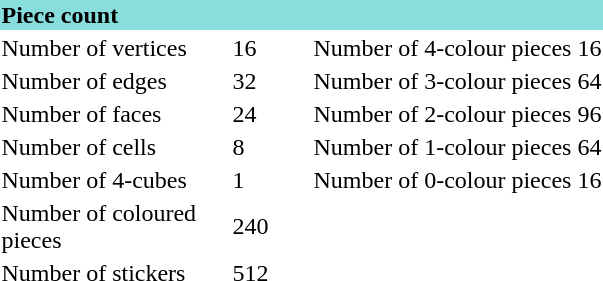<table>
<tr>
<td colspan="4" style="background:#88DDDD;font-weight:bold;">Piece count</td>
</tr>
<tr>
<td>Number of vertices</td>
<td style="width:50px;">16</td>
<td>Number of 4-colour pieces</td>
<td>16</td>
</tr>
<tr>
<td>Number of edges</td>
<td>32</td>
<td>Number of 3-colour pieces</td>
<td>64</td>
</tr>
<tr>
<td>Number of faces</td>
<td>24</td>
<td>Number of 2-colour pieces</td>
<td>96</td>
</tr>
<tr>
<td>Number of cells</td>
<td>8</td>
<td>Number of 1-colour pieces</td>
<td>64</td>
</tr>
<tr>
<td>Number of 4-cubes</td>
<td>1</td>
<td>Number of 0-colour pieces</td>
<td>16</td>
</tr>
<tr>
<td style="width:150px;">Number of coloured pieces</td>
<td>240</td>
</tr>
<tr>
<td>Number of stickers</td>
<td>512</td>
</tr>
</table>
